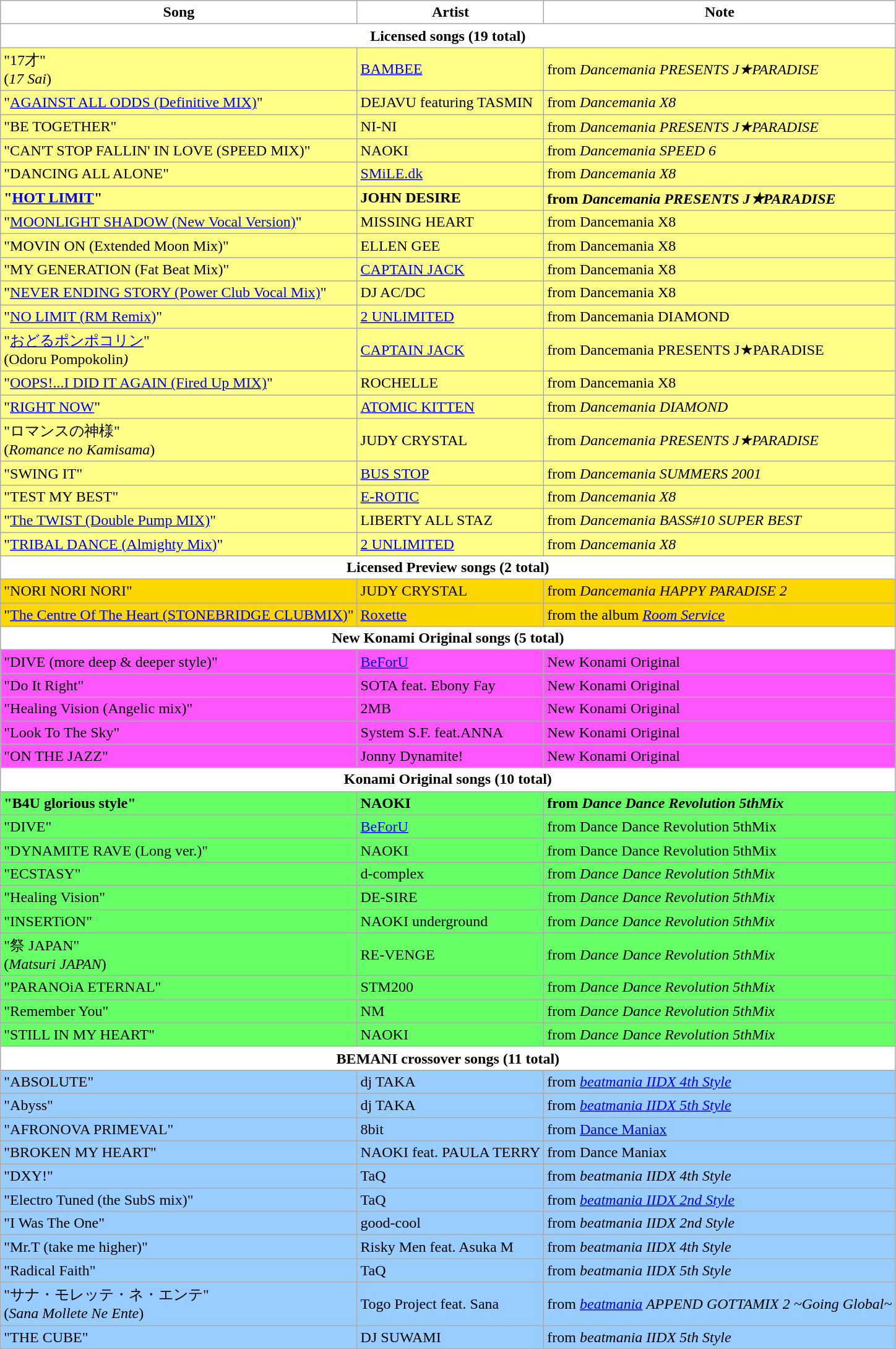<table class="wikitable">
<tr>
<th style="background:#fff;">Song</th>
<th style="background:#fff;">Artist</th>
<th style="background:#fff;">Note</th>
</tr>
<tr>
<th colspan="3" style="background:#ffffff;">Licensed songs (19 total)</th>
</tr>
<tr style="background:#ffff88;">
<td>"17才"<br>(<em>17 Sai</em>)</td>
<td><a href='#'>BAMBEE</a></td>
<td>from <em>Dancemania PRESENTS J★PARADISE</em></td>
</tr>
<tr style="background:#ffff88;">
<td>"<a href='#'>AGAINST ALL ODDS (Definitive MIX)</a>"</td>
<td>DEJAVU featuring TASMIN</td>
<td>from <em>Dancemania X8</em></td>
</tr>
<tr style="background:#ffff88;">
<td>"BE TOGETHER"</td>
<td>NI-NI</td>
<td>from <em>Dancemania PRESENTS J★PARADISE</em></td>
</tr>
<tr style="background:#ffff88;">
<td>"CAN'T STOP FALLIN' IN LOVE (SPEED MIX)"</td>
<td>NAOKI</td>
<td>from <em>Dancemania SPEED 6</em></td>
</tr>
<tr style="background:#ffff88;">
<td>"DANCING ALL ALONE"</td>
<td><a href='#'>SMiLE.dk</a></td>
<td>from <em>Dancemania X8</em></td>
</tr>
<tr style="background:#ffff88;">
<td><strong>"<a href='#'>HOT LIMIT</a>"</strong></td>
<td><strong>JOHN DESIRE</strong></td>
<td><strong>from <em>Dancemania PRESENTS J★PARADISE<strong><em></td>
</tr>
<tr style="background:#ffff88;">
<td>"<a href='#'>MOONLIGHT SHADOW (New Vocal Version)</a>"</td>
<td>MISSING HEART</td>
<td>from </em>Dancemania X8<em></td>
</tr>
<tr style="background:#ffff88;">
<td>"MOVIN ON (Extended Moon Mix)"</td>
<td>ELLEN GEE</td>
<td>from </em>Dancemania X8<em></td>
</tr>
<tr style="background:#ffff88;">
<td>"MY GENERATION (Fat Beat Mix)"</td>
<td><a href='#'>CAPTAIN JACK</a></td>
<td>from </em>Dancemania X8<em></td>
</tr>
<tr style="background:#ffff88;">
<td>"<a href='#'>NEVER ENDING STORY (Power Club Vocal Mix)</a>"</td>
<td>DJ AC/DC</td>
<td>from </em>Dancemania X8<em></td>
</tr>
<tr style="background:#ffff88;">
<td>"<a href='#'>NO LIMIT (RM Remix)</a>"</td>
<td><a href='#'>2 UNLIMITED</a></td>
<td>from </em>Dancemania DIAMOND<em></td>
</tr>
<tr style="background:#ffff88;">
<td>"<a href='#'>おどるポンポコリン</a>"<br>(</em>Odoru Pompokolin<em>)</td>
<td><a href='#'>CAPTAIN JACK</a></td>
<td>from </em>Dancemania PRESENTS J★PARADISE<em></td>
</tr>
<tr style="background:#ffff88;">
<td></strong>"<a href='#'>OOPS!...I DID IT AGAIN (Fired Up MIX)</a>"<strong></td>
<td></strong>ROCHELLE<strong></td>
<td></strong>from </em>Dancemania X8</em></strong></td>
</tr>
<tr style="background:#ffff88;">
<td>"<a href='#'>RIGHT NOW</a>"</td>
<td><a href='#'>ATOMIC KITTEN</a></td>
<td>from <em>Dancemania DIAMOND</em></td>
</tr>
<tr style="background:#ffff88;">
<td>"ロマンスの神様"<br>(<em>Romance no Kamisama</em>)</td>
<td>JUDY CRYSTAL</td>
<td>from <em>Dancemania PRESENTS J★PARADISE</em></td>
</tr>
<tr style="background:#ffff88;">
<td>"SWING IT"</td>
<td><a href='#'>BUS STOP</a></td>
<td>from <em>Dancemania SUMMERS 2001</em></td>
</tr>
<tr style="background:#ffff88;">
<td>"TEST MY BEST"</td>
<td><a href='#'>E-ROTIC</a></td>
<td>from <em>Dancemania X8</em></td>
</tr>
<tr style="background:#ffff88;">
<td>"<a href='#'>The TWIST (Double Pump MIX)</a>"</td>
<td>LIBERTY ALL STAZ</td>
<td>from <em>Dancemania BASS#10 SUPER BEST</em></td>
</tr>
<tr style="background:#ffff88;">
<td>"<a href='#'>TRIBAL DANCE (Almighty Mix)</a>"</td>
<td><a href='#'>2 UNLIMITED</a></td>
<td>from <em>Dancemania X8</em></td>
</tr>
<tr>
<th colspan="3" style="background:#ffffff;">Licensed Preview songs (2 total)</th>
</tr>
<tr style="background:#FFD700;">
<td>"NORI NORI NORI" </td>
<td>JUDY CRYSTAL</td>
<td>from <em>Dancemania HAPPY PARADISE 2</em></td>
</tr>
<tr style="background:#FFD700;">
<td>"<a href='#'>The Centre Of The Heart (STONEBRIDGE CLUBMIX)</a>" </td>
<td><a href='#'>Roxette</a></td>
<td>from the album <em><a href='#'>Room Service</a></em></td>
</tr>
<tr>
<th colspan="3" style="background:#ffffff;">New Konami Original songs (5 total)</th>
</tr>
<tr style="background:#ff55ff;">
<td>"DIVE (more deep & deeper style)" </td>
<td><a href='#'>BeForU</a></td>
<td>New Konami Original</td>
</tr>
<tr style="background:#ff55ff;">
<td>"Do It Right" </td>
<td>SOTA feat. Ebony Fay</td>
<td>New Konami Original</td>
</tr>
<tr style="background:#ff55ff;">
<td>"Healing Vision (Angelic mix)" </td>
<td>2MB</td>
<td>New Konami Original</td>
</tr>
<tr style="background:#ff55ff;">
<td>"Look To The Sky" </td>
<td>System S.F. feat.ANNA</td>
<td>New Konami Original</td>
</tr>
<tr style="background:#ff55ff;">
<td>"ON THE JAZZ" </td>
<td>Jonny Dynamite!</td>
<td>New Konami Original</td>
</tr>
<tr>
<th colspan="3" style="background:#ffffff;">Konami Original songs (10 total)</th>
</tr>
<tr style="background:#66ff66;">
<td><strong>"B4U glorious style"</strong></td>
<td><strong>NAOKI</strong></td>
<td><strong>from <em>Dance Dance Revolution 5thMix<strong><em></td>
</tr>
<tr style="background:#66ff66;">
<td>"DIVE"</td>
<td><a href='#'>BeForU</a></td>
<td>from </em>Dance Dance Revolution 5thMix<em></td>
</tr>
<tr style="background:#66ff66;">
<td></strong>"DYNAMITE RAVE (Long ver.)"<strong></td>
<td></strong>NAOKI<strong></td>
<td></strong>from </em>Dance Dance Revolution 5thMix</em></strong></td>
</tr>
<tr style="background:#66ff66;">
<td>"ECSTASY"</td>
<td>d-complex</td>
<td>from <em>Dance Dance Revolution 5thMix</em></td>
</tr>
<tr style="background:#66ff66;">
<td>"Healing Vision"</td>
<td>DE-SIRE</td>
<td>from <em>Dance Dance Revolution 5thMix</em></td>
</tr>
<tr style="background:#66ff66;">
<td>"INSERTiON"</td>
<td>NAOKI underground</td>
<td>from <em>Dance Dance Revolution 5thMix</em></td>
</tr>
<tr style="background:#66ff66;">
<td>"祭 JAPAN"<br>(<em>Matsuri JAPAN</em>)</td>
<td>RE-VENGE</td>
<td>from <em>Dance Dance Revolution 5thMix</em></td>
</tr>
<tr style="background:#66ff66;">
<td>"PARANOiA ETERNAL"</td>
<td>STM200</td>
<td>from <em>Dance Dance Revolution 5thMix</em></td>
</tr>
<tr style="background:#66ff66;">
<td>"Remember You"</td>
<td>NM</td>
<td>from <em>Dance Dance Revolution 5thMix</em></td>
</tr>
<tr style="background:#66ff66;">
<td>"STILL IN MY HEART"</td>
<td>NAOKI</td>
<td>from <em>Dance Dance Revolution 5thMix</em></td>
</tr>
<tr>
<th colspan="3" style="background:#ffffff;">BEMANI crossover songs (11 total)</th>
</tr>
<tr style="background:#99CCFF;">
<td>"ABSOLUTE" </td>
<td>dj TAKA</td>
<td>from <em><a href='#'>beatmania IIDX 4th Style</a></em></td>
</tr>
<tr style="background:#99CCFF;">
<td>"Abyss" </td>
<td>dj TAKA</td>
<td>from <em><a href='#'>beatmania IIDX 5th Style</a></em></td>
</tr>
<tr style="background:#99CCFF;">
<td>"AFRONOVA PRIMEVAL"</td>
<td>8bit</td>
<td>from <a href='#'>Dance Maniax</a></td>
</tr>
<tr style="background:#99CCFF;">
<td>"BROKEN MY HEART"</td>
<td>NAOKI feat. PAULA TERRY</td>
<td>from Dance Maniax</td>
</tr>
<tr style="background:#99CCFF;">
<td>"DXY!" </td>
<td>TaQ</td>
<td>from <em>beatmania IIDX 4th Style</em></td>
</tr>
<tr style="background:#99CCFF;">
<td>"Electro Tuned (the SubS mix)" </td>
<td>TaQ</td>
<td>from <em><a href='#'>beatmania IIDX 2nd Style</a></em></td>
</tr>
<tr style="background:#99CCFF;">
<td>"I Was The One" </td>
<td>good-cool</td>
<td>from <em>beatmania IIDX 2nd Style</em></td>
</tr>
<tr style="background:#99CCFF;">
<td>"Mr.T (take me higher)" </td>
<td>Risky Men feat. Asuka M</td>
<td>from <em>beatmania IIDX 4th Style</em></td>
</tr>
<tr style="background:#99CCFF;">
<td>"Radical Faith" </td>
<td>TaQ</td>
<td>from <em>beatmania IIDX 5th Style</em></td>
</tr>
<tr style="background:#99CCFF;">
<td>"サナ・モレッテ・ネ・エンテ"<br>(<em>Sana Mollete Ne Ente</em>) </td>
<td>Togo Project feat. Sana</td>
<td>from <em><a href='#'>beatmania</a> APPEND GOTTAMIX 2 ~Going Global~</em></td>
</tr>
<tr style="background:#99CCFF;">
<td>"THE CUBE" </td>
<td>DJ SUWAMI</td>
<td>from <em>beatmania IIDX 5th Style</em></td>
</tr>
</table>
